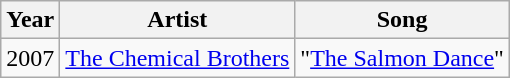<table class="wikitable">
<tr>
<th>Year</th>
<th>Artist</th>
<th>Song</th>
</tr>
<tr>
<td>2007</td>
<td><a href='#'>The Chemical Brothers</a></td>
<td>"<a href='#'>The Salmon Dance</a>"</td>
</tr>
</table>
